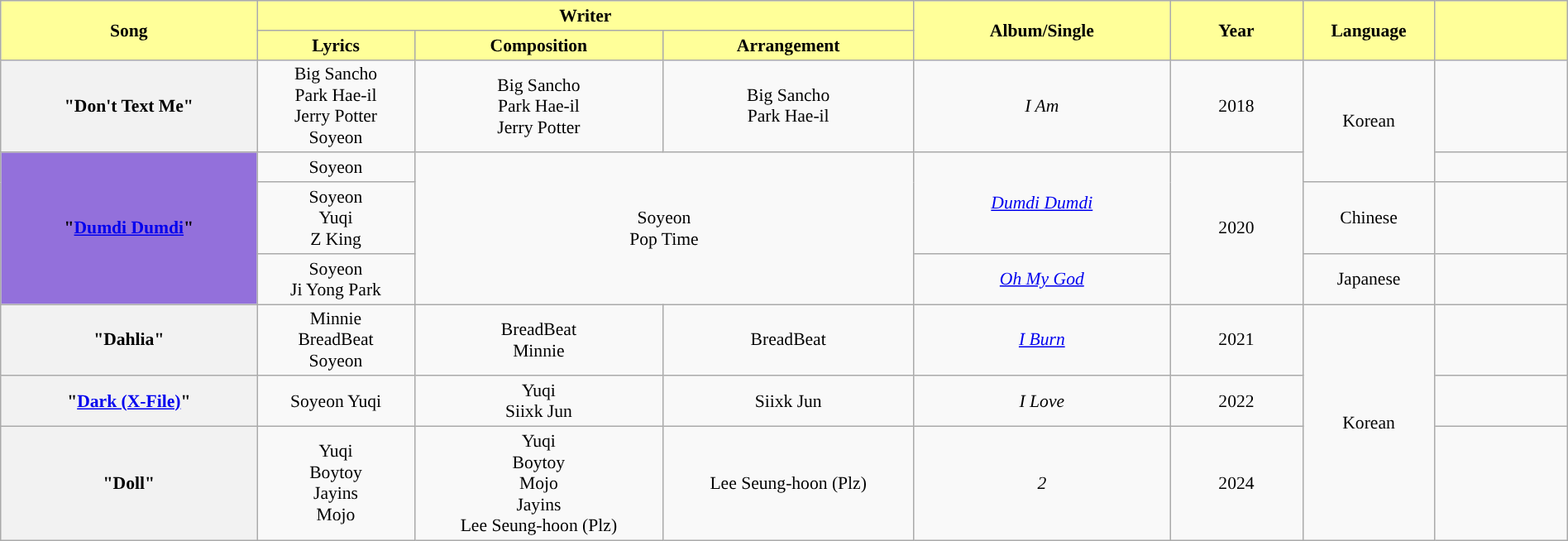<table class="wikitable" style="margin:0.5em auto; clear:both; font-size:.9em; text-align:center; width:100%">
<tr>
<th rowspan="2" style="width:200px; background:#FFFF99;">Song</th>
<th colspan="3" style="width:700px; background:#FFFF99;">Writer</th>
<th rowspan="2" style="width:200px; background:#FFFF99;">Album/Single</th>
<th rowspan="2" style="width:100px; background:#FFFF99;">Year</th>
<th rowspan="2" style="width:100px; background:#FFFF99;">Language</th>
<th rowspan="2" style="width:100px; background:#FFFF99;"></th>
</tr>
<tr>
<th style=background:#FFFF99;">Lyrics</th>
<th style=background:#FFFF99;">Composition</th>
<th style=background:#FFFF99;">Arrangement</th>
</tr>
<tr>
<th>"Don't Text Me"</th>
<td>Big Sancho<br>Park Hae-il<br>Jerry Potter<br>Soyeon</td>
<td>Big Sancho<br>Park Hae-il<br>Jerry Potter</td>
<td>Big Sancho<br>Park Hae-il</td>
<td><em>I Am</em></td>
<td>2018</td>
<td rowspan="2">Korean</td>
<td></td>
</tr>
<tr>
<th rowspan="3" scope="row" style="background-color:#9370db;">"<a href='#'>Dumdi Dumdi</a>" </th>
<td>Soyeon</td>
<td colspan="2" rowspan="3">Soyeon<br>Pop Time</td>
<td rowspan="2"><em><a href='#'>Dumdi Dumdi</a></em></td>
<td rowspan="3">2020</td>
<td></td>
</tr>
<tr>
<td>Soyeon<br>Yuqi<br>Z King</td>
<td>Chinese</td>
<td></td>
</tr>
<tr>
<td>Soyeon<br> Ji Yong Park</td>
<td><em><a href='#'>Oh My God</a></em></td>
<td>Japanese</td>
<td></td>
</tr>
<tr>
<th>"Dahlia"</th>
<td>Minnie<br>BreadBeat<br>Soyeon</td>
<td>BreadBeat<br>Minnie</td>
<td>BreadBeat</td>
<td><em><a href='#'>I Burn</a></em></td>
<td>2021</td>
<td rowspan="3">Korean</td>
<td></td>
</tr>
<tr>
<th>"<a href='#'>Dark (X-File)</a>"</th>
<td>Soyeon Yuqi</td>
<td>Yuqi<br>Siixk Jun</td>
<td>Siixk Jun</td>
<td><em>I Love</em></td>
<td>2022</td>
<td></td>
</tr>
<tr>
<th>"Doll"</th>
<td>Yuqi<br>Boytoy<br>Jayins<br>Mojo</td>
<td>Yuqi<br>Boytoy<br>Mojo<br>Jayins<br>Lee Seung-hoon (Plz)</td>
<td>Lee Seung-hoon (Plz)</td>
<td><em>2</em></td>
<td>2024</td>
<td></td>
</tr>
</table>
